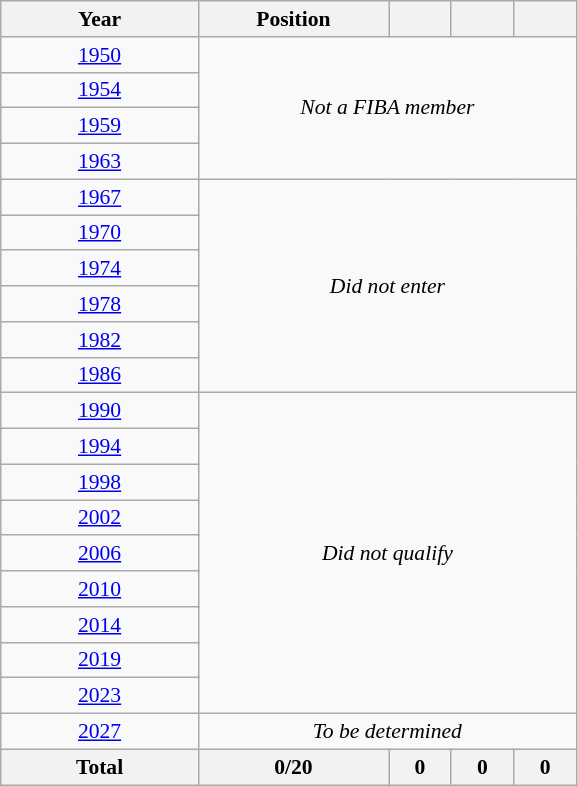<table class="wikitable" style="text-align: center;font-size:90%;">
<tr>
<th width=125>Year</th>
<th width=120>Position</th>
<th width=35></th>
<th width=35></th>
<th width=35></th>
</tr>
<tr>
<td> <a href='#'>1950</a></td>
<td rowspan=4 colspan="4"><em>Not a FIBA member</em></td>
</tr>
<tr>
<td> <a href='#'>1954</a></td>
</tr>
<tr>
<td> <a href='#'>1959</a></td>
</tr>
<tr>
<td> <a href='#'>1963</a></td>
</tr>
<tr>
<td> <a href='#'>1967</a></td>
<td rowspan=6 colspan="4"><em>Did not enter</em></td>
</tr>
<tr>
<td> <a href='#'>1970</a></td>
</tr>
<tr>
<td> <a href='#'>1974</a></td>
</tr>
<tr>
<td> <a href='#'>1978</a></td>
</tr>
<tr>
<td> <a href='#'>1982</a></td>
</tr>
<tr>
<td> <a href='#'>1986</a></td>
</tr>
<tr>
<td> <a href='#'>1990</a></td>
<td rowspan=9 colspan="4"><em>Did not qualify</em></td>
</tr>
<tr>
<td> <a href='#'>1994</a></td>
</tr>
<tr>
<td> <a href='#'>1998</a></td>
</tr>
<tr>
<td> <a href='#'>2002</a></td>
</tr>
<tr>
<td> <a href='#'>2006</a></td>
</tr>
<tr>
<td> <a href='#'>2010</a></td>
</tr>
<tr>
<td> <a href='#'>2014</a></td>
</tr>
<tr>
<td> <a href='#'>2019</a></td>
</tr>
<tr>
<td>   <a href='#'>2023</a></td>
</tr>
<tr>
<td> <a href='#'>2027</a></td>
<td colspan="4"><em>To be determined</em></td>
</tr>
<tr>
<th>Total</th>
<th>0/20</th>
<th>0</th>
<th>0</th>
<th>0</th>
</tr>
</table>
